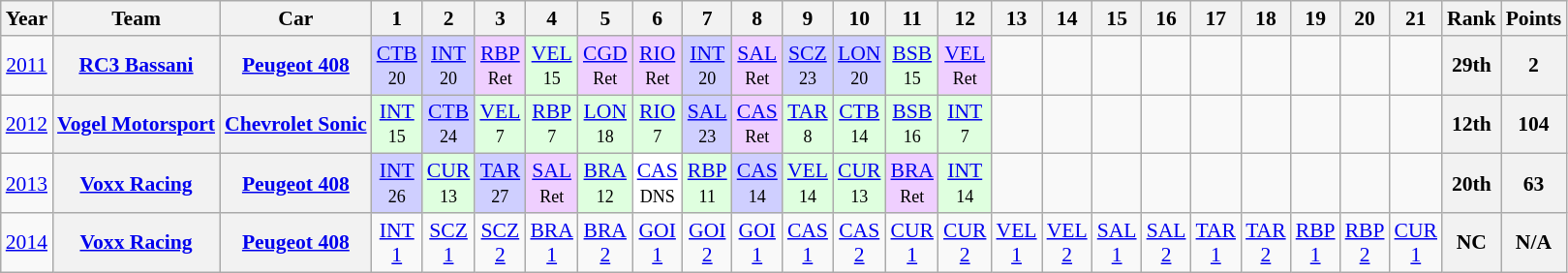<table class="wikitable" style="text-align:center; font-size:90%">
<tr>
<th>Year</th>
<th>Team</th>
<th>Car</th>
<th>1</th>
<th>2</th>
<th>3</th>
<th>4</th>
<th>5</th>
<th>6</th>
<th>7</th>
<th>8</th>
<th>9</th>
<th>10</th>
<th>11</th>
<th>12</th>
<th>13</th>
<th>14</th>
<th>15</th>
<th>16</th>
<th>17</th>
<th>18</th>
<th>19</th>
<th>20</th>
<th>21</th>
<th>Rank</th>
<th>Points</th>
</tr>
<tr>
<td><a href='#'>2011</a></td>
<th><a href='#'>RC3 Bassani</a></th>
<th><a href='#'>Peugeot 408</a></th>
<td style="background:#cfcfff;"><a href='#'>CTB</a><br><small>20</small></td>
<td style="background:#cfcfff;"><a href='#'>INT</a><br><small>20</small></td>
<td style="background:#efcfff;"><a href='#'>RBP</a><br><small>Ret</small></td>
<td style="background:#dfffdf;"><a href='#'>VEL</a><br><small>15</small></td>
<td style="background:#efcfff;"><a href='#'>CGD</a><br><small>Ret</small></td>
<td style="background:#efcfff;"><a href='#'>RIO</a><br><small>Ret</small></td>
<td style="background:#cfcfff;"><a href='#'>INT</a><br><small>20</small></td>
<td style="background:#efcfff;"><a href='#'>SAL</a><br><small>Ret</small></td>
<td style="background:#cfcfff;"><a href='#'>SCZ</a><br><small>23</small></td>
<td style="background:#cfcfff;"><a href='#'>LON</a><br><small>20</small></td>
<td style="background:#dfffdf;"><a href='#'>BSB</a><br><small>15</small></td>
<td style="background:#efcfff;"><a href='#'>VEL</a><br><small>Ret</small></td>
<td></td>
<td></td>
<td></td>
<td></td>
<td></td>
<td></td>
<td></td>
<td></td>
<td></td>
<th>29th</th>
<th>2</th>
</tr>
<tr>
<td><a href='#'>2012</a></td>
<th><a href='#'>Vogel Motorsport</a></th>
<th><a href='#'>Chevrolet Sonic</a></th>
<td style="background:#DFFFDF;"><a href='#'>INT</a><br><small>15</small></td>
<td style="background:#cfcfff;"><a href='#'>CTB</a><br><small>24</small></td>
<td style="background:#DFFFDF;"><a href='#'>VEL</a><br><small>7</small></td>
<td style="background:#DFFFDF;"><a href='#'>RBP</a><br><small>7</small></td>
<td style="background:#DFFFDF;"><a href='#'>LON</a><br><small>18</small></td>
<td style="background:#DFFFDF;"><a href='#'>RIO</a><br><small>7</small></td>
<td style="background:#cfcfff;"><a href='#'>SAL</a><br><small>23</small></td>
<td style="background:#efcfff;"><a href='#'>CAS</a><br><small>Ret</small></td>
<td style="background:#DFFFDF;"><a href='#'>TAR</a><br><small>8</small></td>
<td style="background:#DFFFDF;"><a href='#'>CTB</a><br><small>14</small></td>
<td style="background:#DFFFDF;"><a href='#'>BSB</a><br><small>16</small></td>
<td style="background:#DFFFDF;"><a href='#'>INT</a><br><small>7</small></td>
<td></td>
<td></td>
<td></td>
<td></td>
<td></td>
<td></td>
<td></td>
<td></td>
<td></td>
<th>12th</th>
<th>104</th>
</tr>
<tr>
<td><a href='#'>2013</a></td>
<th><a href='#'>Voxx Racing</a></th>
<th><a href='#'>Peugeot 408</a></th>
<td style="background:#CFCFFF;"><a href='#'>INT</a><br><small>26</small></td>
<td style="background:#DFFFDF;"><a href='#'>CUR</a><br><small>13</small></td>
<td style="background:#cfcfff;"><a href='#'>TAR</a><br><small>27</small></td>
<td style="background:#efcfff;"><a href='#'>SAL</a><br><small>Ret</small></td>
<td style="background:#DFFFDF;"><a href='#'>BRA</a><br><small>12</small></td>
<td style="background:#FFFFFF;"><a href='#'>CAS</a><br><small>DNS</small></td>
<td style="background:#DFFFDF;"><a href='#'>RBP</a><br><small>11</small></td>
<td style="background:#CFCFFF;"><a href='#'>CAS</a><br><small>14</small></td>
<td style="background:#DFFFDF;"><a href='#'>VEL</a><br><small>14</small></td>
<td style="background:#DFFFDF;"><a href='#'>CUR</a><br><small>13</small></td>
<td style="background:#efcfff;"><a href='#'>BRA</a><br><small>Ret</small></td>
<td style="background:#DFFFDF;"><a href='#'>INT</a><br><small>14</small></td>
<td></td>
<td></td>
<td></td>
<td></td>
<td></td>
<td></td>
<td></td>
<td></td>
<td></td>
<th>20th</th>
<th>63</th>
</tr>
<tr>
<td><a href='#'>2014</a></td>
<th><a href='#'>Voxx Racing</a></th>
<th><a href='#'>Peugeot 408</a></th>
<td><a href='#'>INT<br>1</a><br><small></small></td>
<td><a href='#'>SCZ<br>1</a><br><small></small></td>
<td><a href='#'>SCZ<br>2</a><br><small></small></td>
<td><a href='#'>BRA<br>1</a><br><small></small></td>
<td><a href='#'>BRA<br>2</a><br><small></small></td>
<td><a href='#'>GOI<br>1</a><br><small></small></td>
<td><a href='#'>GOI<br>2</a><br><small></small></td>
<td><a href='#'>GOI<br>1</a><br><small></small></td>
<td><a href='#'>CAS<br>1</a><br><small></small></td>
<td><a href='#'>CAS<br>2</a><br><small></small></td>
<td><a href='#'>CUR<br>1</a><br><small></small></td>
<td><a href='#'>CUR<br>2</a><br><small></small></td>
<td><a href='#'>VEL<br>1</a><br><small></small></td>
<td><a href='#'>VEL<br>2</a><br><small></small></td>
<td><a href='#'>SAL<br>1</a><br><small></small></td>
<td><a href='#'>SAL<br>2</a><br><small></small></td>
<td><a href='#'>TAR<br>1</a><br><small></small></td>
<td><a href='#'>TAR<br>2</a><br><small></small></td>
<td><a href='#'>RBP<br>1</a><br><small></small></td>
<td><a href='#'>RBP<br>2</a><br><small></small></td>
<td><a href='#'>CUR<br>1</a><br><small></small></td>
<th>NC</th>
<th>N/A</th>
</tr>
</table>
